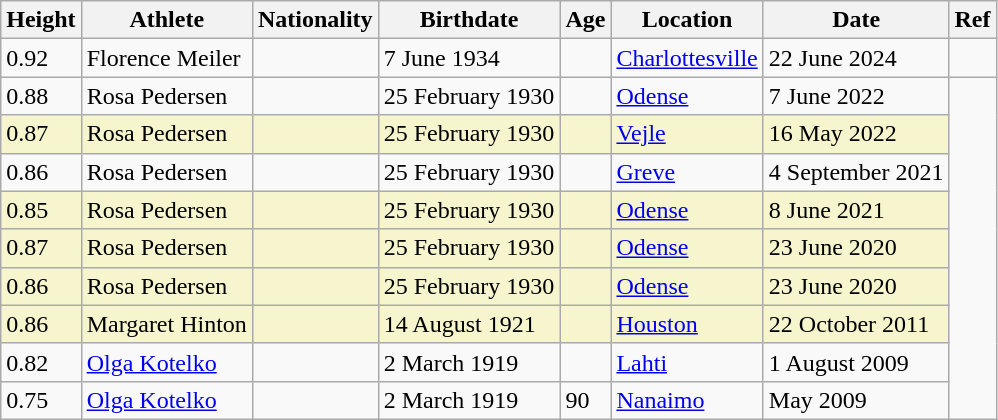<table class="wikitable">
<tr>
<th>Height</th>
<th>Athlete</th>
<th>Nationality</th>
<th>Birthdate</th>
<th>Age</th>
<th>Location</th>
<th>Date</th>
<th>Ref</th>
</tr>
<tr>
<td>0.92</td>
<td>Florence Meiler</td>
<td></td>
<td>7 June 1934</td>
<td></td>
<td><a href='#'>Charlottesville</a></td>
<td>22 June 2024</td>
<td></td>
</tr>
<tr>
<td>0.88</td>
<td>Rosa Pedersen</td>
<td></td>
<td>25 February 1930</td>
<td></td>
<td><a href='#'>Odense</a></td>
<td>7 June 2022</td>
</tr>
<tr bgcolor=#f6F5CE>
<td>0.87</td>
<td>Rosa Pedersen</td>
<td></td>
<td>25 February 1930</td>
<td></td>
<td><a href='#'>Vejle</a></td>
<td>16 May 2022</td>
</tr>
<tr>
<td>0.86</td>
<td>Rosa Pedersen</td>
<td></td>
<td>25 February 1930</td>
<td></td>
<td><a href='#'>Greve</a></td>
<td>4 September 2021</td>
</tr>
<tr bgcolor=#f6F5CE>
<td>0.85</td>
<td>Rosa Pedersen</td>
<td></td>
<td>25 February 1930</td>
<td></td>
<td><a href='#'>Odense</a></td>
<td>8 June 2021</td>
</tr>
<tr bgcolor=#f6F5CE>
<td>0.87</td>
<td>Rosa Pedersen</td>
<td></td>
<td>25 February 1930</td>
<td></td>
<td><a href='#'>Odense</a></td>
<td>23 June 2020</td>
</tr>
<tr bgcolor=#f6F5CE>
<td>0.86</td>
<td>Rosa Pedersen</td>
<td></td>
<td>25 February 1930</td>
<td></td>
<td><a href='#'>Odense</a></td>
<td>23 June 2020</td>
</tr>
<tr bgcolor=#f6F5CE>
<td>0.86</td>
<td>Margaret Hinton</td>
<td></td>
<td>14 August 1921</td>
<td></td>
<td><a href='#'>Houston</a></td>
<td>22 October 2011</td>
</tr>
<tr>
<td>0.82</td>
<td><a href='#'>Olga Kotelko</a></td>
<td></td>
<td>2 March 1919</td>
<td></td>
<td><a href='#'>Lahti</a></td>
<td>1 August 2009</td>
</tr>
<tr>
<td>0.75</td>
<td><a href='#'>Olga Kotelko</a></td>
<td></td>
<td>2 March 1919</td>
<td>90</td>
<td><a href='#'>Nanaimo</a></td>
<td>May 2009</td>
</tr>
</table>
